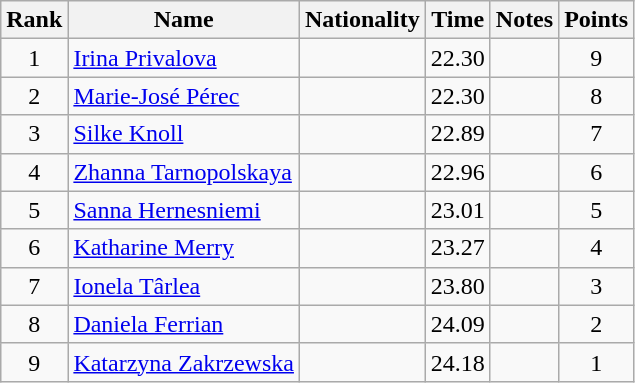<table class="wikitable sortable" style="text-align:center">
<tr>
<th>Rank</th>
<th>Name</th>
<th>Nationality</th>
<th>Time</th>
<th>Notes</th>
<th>Points</th>
</tr>
<tr>
<td>1</td>
<td align=left><a href='#'>Irina Privalova</a></td>
<td align=left></td>
<td>22.30</td>
<td></td>
<td>9</td>
</tr>
<tr>
<td>2</td>
<td align=left><a href='#'>Marie-José Pérec</a></td>
<td align=left></td>
<td>22.30</td>
<td></td>
<td>8</td>
</tr>
<tr>
<td>3</td>
<td align=left><a href='#'>Silke Knoll</a></td>
<td align=left></td>
<td>22.89</td>
<td></td>
<td>7</td>
</tr>
<tr>
<td>4</td>
<td align=left><a href='#'>Zhanna Tarnopolskaya</a></td>
<td align=left></td>
<td>22.96</td>
<td></td>
<td>6</td>
</tr>
<tr>
<td>5</td>
<td align=left><a href='#'>Sanna Hernesniemi</a></td>
<td align=left></td>
<td>23.01</td>
<td></td>
<td>5</td>
</tr>
<tr>
<td>6</td>
<td align=left><a href='#'>Katharine Merry</a></td>
<td align=left></td>
<td>23.27</td>
<td></td>
<td>4</td>
</tr>
<tr>
<td>7</td>
<td align=left><a href='#'>Ionela Târlea</a></td>
<td align=left></td>
<td>23.80</td>
<td></td>
<td>3</td>
</tr>
<tr>
<td>8</td>
<td align=left><a href='#'>Daniela Ferrian</a></td>
<td align=left></td>
<td>24.09</td>
<td></td>
<td>2</td>
</tr>
<tr>
<td>9</td>
<td align=left><a href='#'>Katarzyna Zakrzewska</a></td>
<td align=left></td>
<td>24.18</td>
<td></td>
<td>1</td>
</tr>
</table>
